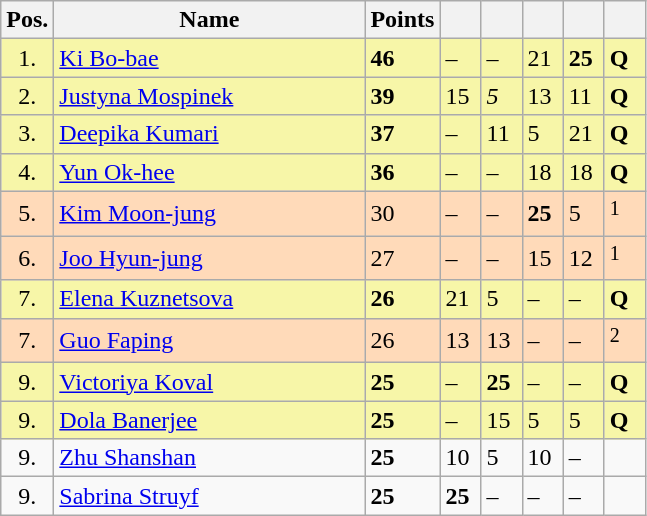<table class="wikitable">
<tr>
<th width=10px>Pos.</th>
<th width=200px>Name</th>
<th width=20px>Points</th>
<th width=20px></th>
<th width=20px></th>
<th width=20px></th>
<th width=20px></th>
<th width=20px></th>
</tr>
<tr style="background:#f7f6a8;">
<td align=center>1.</td>
<td> <a href='#'>Ki Bo-bae</a></td>
<td><strong>46</strong></td>
<td>–</td>
<td>–</td>
<td>21</td>
<td><strong>25</strong></td>
<td><strong>Q</strong></td>
</tr>
<tr style="background:#f7f6a8;">
<td align=center>2.</td>
<td> <a href='#'>Justyna Mospinek</a></td>
<td><strong>39</strong></td>
<td>15</td>
<td><em>5</em></td>
<td>13</td>
<td>11</td>
<td><strong>Q</strong></td>
</tr>
<tr style="background:#f7f6a8;">
<td align=center>3.</td>
<td> <a href='#'>Deepika Kumari</a></td>
<td><strong>37</strong></td>
<td>–</td>
<td>11</td>
<td>5</td>
<td>21</td>
<td><strong>Q</strong></td>
</tr>
<tr style="background:#f7f6a8;">
<td align=center>4.</td>
<td> <a href='#'>Yun Ok-hee</a></td>
<td><strong>36</strong></td>
<td>–</td>
<td>–</td>
<td>18</td>
<td>18</td>
<td><strong>Q</strong></td>
</tr>
<tr style="background:#ffdab9;">
<td align=center>5.</td>
<td> <a href='#'>Kim Moon-jung</a></td>
<td>30</td>
<td>–</td>
<td>–</td>
<td><strong>25</strong></td>
<td>5</td>
<td><sup>1</sup></td>
</tr>
<tr style="background:#ffdab9;">
<td align=center>6.</td>
<td> <a href='#'>Joo Hyun-jung</a></td>
<td>27</td>
<td>–</td>
<td>–</td>
<td>15</td>
<td>12</td>
<td><sup>1</sup></td>
</tr>
<tr style="background:#f7f6a8;">
<td align=center>7.</td>
<td> <a href='#'>Elena Kuznetsova</a></td>
<td><strong>26</strong></td>
<td>21</td>
<td>5</td>
<td>–</td>
<td>–</td>
<td><strong>Q</strong></td>
</tr>
<tr style="background:#ffdab9;">
<td align=center>7.</td>
<td> <a href='#'>Guo Faping</a></td>
<td>26</td>
<td>13</td>
<td>13</td>
<td>–</td>
<td>–</td>
<td><sup>2</sup></td>
</tr>
<tr style="background:#f7f6a8;">
<td align=center>9.</td>
<td> <a href='#'>Victoriya Koval</a></td>
<td><strong>25</strong></td>
<td>–</td>
<td><strong>25</strong></td>
<td>–</td>
<td>–</td>
<td><strong>Q</strong></td>
</tr>
<tr style="background:#f7f6a8;">
<td align=center>9.</td>
<td> <a href='#'>Dola Banerjee</a></td>
<td><strong>25</strong></td>
<td>–</td>
<td>15</td>
<td>5</td>
<td>5</td>
<td><strong>Q</strong></td>
</tr>
<tr>
<td align=center>9.</td>
<td> <a href='#'>Zhu Shanshan</a></td>
<td><strong>25</strong></td>
<td>10</td>
<td>5</td>
<td>10</td>
<td>–</td>
<td></td>
</tr>
<tr>
<td align=center>9.</td>
<td> <a href='#'>Sabrina Struyf</a></td>
<td><strong>25</strong></td>
<td><strong>25</strong></td>
<td>–</td>
<td>–</td>
<td>–</td>
<td></td>
</tr>
</table>
